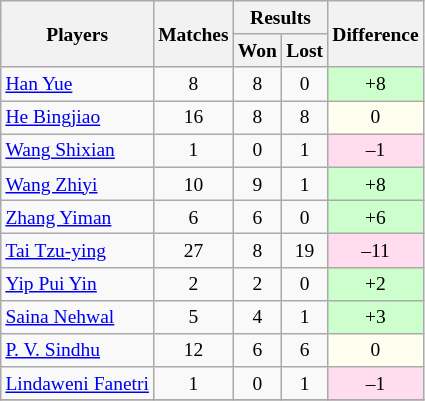<table class=wikitable style="text-align:center; font-size:small">
<tr>
<th rowspan="2">Players</th>
<th rowspan="2">Matches</th>
<th colspan="2">Results</th>
<th rowspan="2">Difference</th>
</tr>
<tr>
<th>Won</th>
<th>Lost</th>
</tr>
<tr>
<td align="left"> <a href='#'>Han Yue</a></td>
<td>8</td>
<td>8</td>
<td>0</td>
<td bgcolor="#ccffcc">+8</td>
</tr>
<tr>
<td align="left"> <a href='#'>He Bingjiao</a></td>
<td>16</td>
<td>8</td>
<td>8</td>
<td bgcolor="#fffff0">0</td>
</tr>
<tr>
<td align="left"> <a href='#'>Wang Shixian</a></td>
<td>1</td>
<td>0</td>
<td>1</td>
<td bgcolor="#ffddee">–1</td>
</tr>
<tr>
<td align="left"> <a href='#'>Wang Zhiyi</a></td>
<td>10</td>
<td>9</td>
<td>1</td>
<td bgcolor="#ccffcc">+8</td>
</tr>
<tr>
<td align="left"> <a href='#'>Zhang Yiman</a></td>
<td>6</td>
<td>6</td>
<td>0</td>
<td bgcolor="#ccffcc">+6</td>
</tr>
<tr>
<td align="left"> <a href='#'>Tai Tzu-ying</a></td>
<td>27</td>
<td>8</td>
<td>19</td>
<td bgcolor="#ffddee">–11</td>
</tr>
<tr>
<td align="left"> <a href='#'>Yip Pui Yin</a></td>
<td>2</td>
<td>2</td>
<td>0</td>
<td bgcolor="#ccffcc">+2</td>
</tr>
<tr>
<td align="left"> <a href='#'>Saina Nehwal</a></td>
<td>5</td>
<td>4</td>
<td>1</td>
<td bgcolor="#ccffcc">+3</td>
</tr>
<tr>
<td align="left"> <a href='#'>P. V. Sindhu</a></td>
<td>12</td>
<td>6</td>
<td>6</td>
<td bgcolor="#fffff0">0</td>
</tr>
<tr>
<td align="left"> <a href='#'>Lindaweni Fanetri</a></td>
<td>1</td>
<td>0</td>
<td>1</td>
<td bgcolor="#ffddee">–1</td>
</tr>
<tr>
</tr>
</table>
